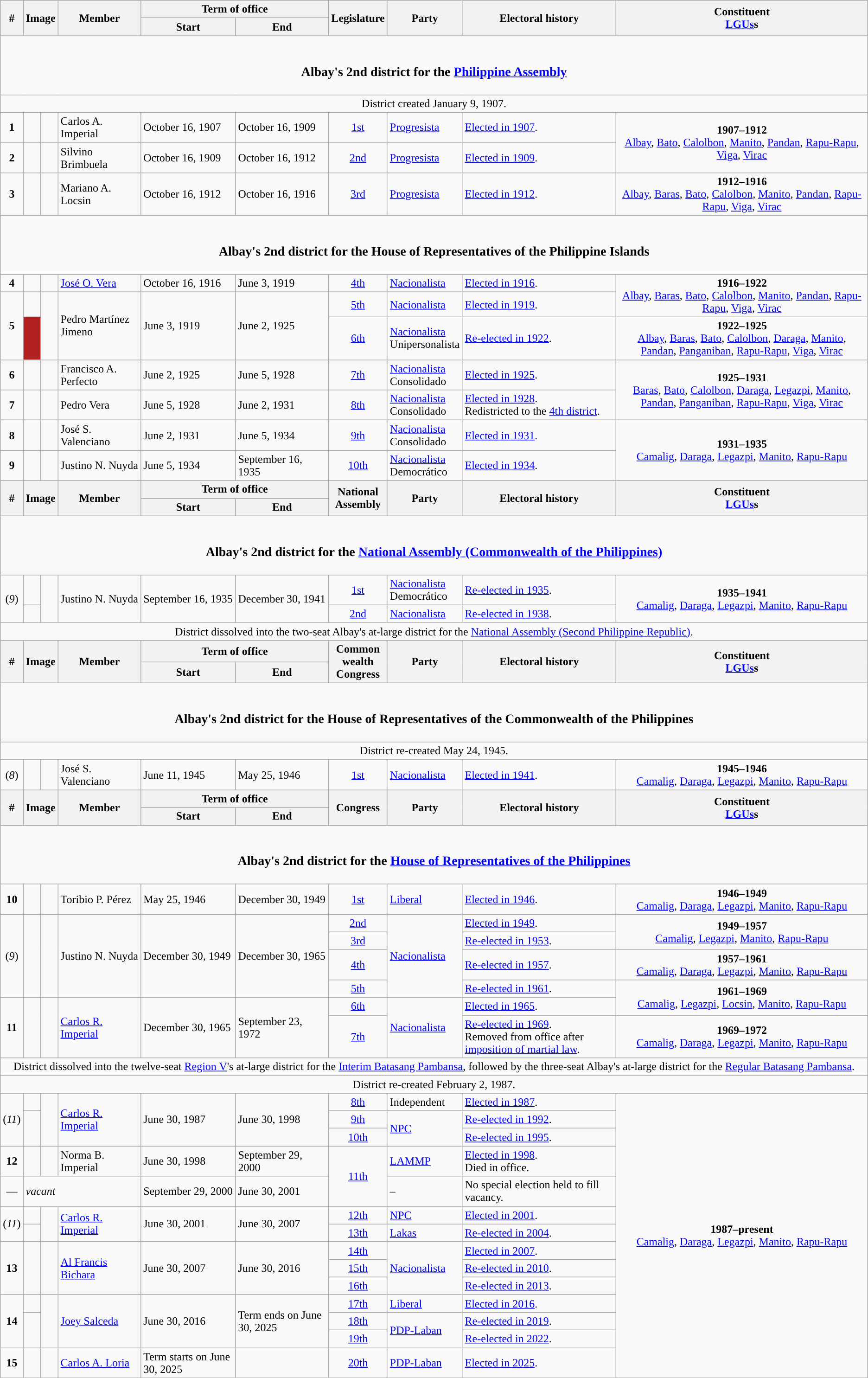<table class=wikitable>
<tr>
<th rowspan="2">#</th>
<th rowspan="2" colspan=2>Image</th>
<th rowspan="2">Member</th>
<th colspan=2>Term of office</th>
<th rowspan="2">Legislature</th>
<th rowspan="2">Party</th>
<th rowspan="2">Electoral history</th>
<th rowspan="2">Constituent<br><a href='#'>LGUs</a>s</th>
</tr>
<tr>
<th>Start</th>
<th>End</th>
</tr>
<tr>
<td colspan="10" style="text-align:center;"><br><h3>Albay's 2nd district for the <a href='#'>Philippine Assembly</a></h3></td>
</tr>
<tr>
<td colspan="10" style="text-align:center;">District created January 9, 1907.</td>
</tr>
<tr>
<td style="text-align:center;"><strong>1</strong></td>
<td style="color:inherit;background:"></td>
<td></td>
<td>Carlos A. Imperial</td>
<td>October 16, 1907</td>
<td>October 16, 1909</td>
<td style="text-align:center;"><a href='#'>1st</a></td>
<td><a href='#'>Progresista</a></td>
<td><a href='#'>Elected in 1907</a>.</td>
<td rowspan="2" style="text-align:center;"><strong>1907–1912</strong><br><a href='#'>Albay</a>, <a href='#'>Bato</a>, <a href='#'>Calolbon</a>, <a href='#'>Manito</a>, <a href='#'>Pandan</a>, <a href='#'>Rapu-Rapu</a>, <a href='#'>Viga</a>, <a href='#'>Virac</a></td>
</tr>
<tr>
<td style="text-align:center;"><strong>2</strong></td>
<td style="color:inherit;background:"></td>
<td></td>
<td>Silvino Brimbuela</td>
<td>October 16, 1909</td>
<td>October 16, 1912</td>
<td style="text-align:center;"><a href='#'>2nd</a></td>
<td><a href='#'>Progresista</a></td>
<td><a href='#'>Elected in 1909</a>.</td>
</tr>
<tr>
<td style="text-align:center;"><strong>3</strong></td>
<td style="color:inherit;background:"></td>
<td></td>
<td>Mariano A. Locsin</td>
<td>October 16, 1912</td>
<td>October 16, 1916</td>
<td style="text-align:center;"><a href='#'>3rd</a></td>
<td><a href='#'>Progresista</a></td>
<td><a href='#'>Elected in 1912</a>.</td>
<td style="text-align:center;"><strong>1912–1916</strong><br><a href='#'>Albay</a>, <a href='#'>Baras</a>, <a href='#'>Bato</a>, <a href='#'>Calolbon</a>, <a href='#'>Manito</a>, <a href='#'>Pandan</a>, <a href='#'>Rapu-Rapu</a>, <a href='#'>Viga</a>, <a href='#'>Virac</a></td>
</tr>
<tr>
<td colspan="10" style="text-align:center;"><br><h3>Albay's 2nd district for the House of Representatives of the Philippine Islands</h3></td>
</tr>
<tr>
<td style="text-align:center;"><strong>4</strong></td>
<td style="color:inherit;background:"></td>
<td></td>
<td><a href='#'>José O. Vera</a></td>
<td>October 16, 1916</td>
<td>June 3, 1919</td>
<td style="text-align:center;"><a href='#'>4th</a></td>
<td><a href='#'>Nacionalista</a></td>
<td><a href='#'>Elected in 1916</a>.</td>
<td rowspan="2" style="text-align:center;"><strong>1916–1922</strong><br><a href='#'>Albay</a>, <a href='#'>Baras</a>, <a href='#'>Bato</a>,  <a href='#'>Calolbon</a>, <a href='#'>Manito</a>, <a href='#'>Pandan</a>, <a href='#'>Rapu-Rapu</a>, <a href='#'>Viga</a>, <a href='#'>Virac</a></td>
</tr>
<tr>
<td rowspan="2" style="text-align:center;"><strong>5</strong></td>
<td style="color:inherit;background:"></td>
<td rowspan="2"></td>
<td rowspan="2">Pedro Martínez Jimeno</td>
<td rowspan="2">June 3, 1919</td>
<td rowspan="2">June 2, 1925</td>
<td style="text-align:center;"><a href='#'>5th</a></td>
<td><a href='#'>Nacionalista</a></td>
<td><a href='#'>Elected in 1919</a>.</td>
</tr>
<tr>
<td style="background-color:#B22222"></td>
<td style="text-align:center;"><a href='#'>6th</a></td>
<td><a href='#'>Nacionalista</a><br>Unipersonalista</td>
<td><a href='#'>Re-elected in 1922</a>.</td>
<td style="text-align:center;"><strong>1922–1925</strong><br><a href='#'>Albay</a>, <a href='#'>Baras</a>, <a href='#'>Bato</a>, <a href='#'>Calolbon</a>, <a href='#'>Daraga</a>, <a href='#'>Manito</a>, <a href='#'>Pandan</a>, <a href='#'>Panganiban</a>, <a href='#'>Rapu-Rapu</a>, <a href='#'>Viga</a>, <a href='#'>Virac</a></td>
</tr>
<tr>
<td style="text-align:center;"><strong>6</strong></td>
<td style="color:inherit;background:"></td>
<td></td>
<td>Francisco A. Perfecto</td>
<td>June 2, 1925</td>
<td>June 5, 1928</td>
<td style="text-align:center;"><a href='#'>7th</a></td>
<td><a href='#'>Nacionalista</a><br>Consolidado</td>
<td><a href='#'>Elected in 1925</a>.</td>
<td rowspan="2" style="text-align:center;"><strong>1925–1931</strong><br><a href='#'>Baras</a>, <a href='#'>Bato</a>, <a href='#'>Calolbon</a>, <a href='#'>Daraga</a>, <a href='#'>Legazpi</a>, <a href='#'>Manito</a>, <a href='#'>Pandan</a>, <a href='#'>Panganiban</a>, <a href='#'>Rapu-Rapu</a>, <a href='#'>Viga</a>, <a href='#'>Virac</a></td>
</tr>
<tr>
<td style="text-align:center;"><strong>7</strong></td>
<td style="color:inherit;background:"></td>
<td></td>
<td>Pedro Vera</td>
<td>June 5, 1928</td>
<td>June 2, 1931</td>
<td style="text-align:center;"><a href='#'>8th</a></td>
<td><a href='#'>Nacionalista</a><br>Consolidado</td>
<td><a href='#'>Elected in 1928</a>.<br>Redistricted to the <a href='#'>4th district</a>.</td>
</tr>
<tr>
<td style="text-align:center;"><strong>8</strong></td>
<td style="color:inherit;background:"></td>
<td></td>
<td>José S. Valenciano</td>
<td>June 2, 1931</td>
<td>June 5, 1934</td>
<td style="text-align:center;"><a href='#'>9th</a></td>
<td><a href='#'>Nacionalista</a><br>Consolidado</td>
<td><a href='#'>Elected in 1931</a>.</td>
<td rowspan="2" style="text-align:center;"><strong>1931–1935</strong><br><a href='#'>Camalig</a>, <a href='#'>Daraga</a>, <a href='#'>Legazpi</a>, <a href='#'>Manito</a>, <a href='#'>Rapu-Rapu</a></td>
</tr>
<tr>
<td style="text-align:center;"><strong>9</strong></td>
<td style="color:inherit;background:"></td>
<td></td>
<td>Justino N. Nuyda</td>
<td>June 5, 1934</td>
<td>September 16, 1935</td>
<td style="text-align:center;"><a href='#'>10th</a></td>
<td><a href='#'>Nacionalista</a><br>Democrático</td>
<td><a href='#'>Elected in 1934</a>.</td>
</tr>
<tr>
<th rowspan="2">#</th>
<th rowspan="2" colspan=2>Image</th>
<th rowspan="2">Member</th>
<th colspan=2>Term of office</th>
<th rowspan="2">National<br>Assembly</th>
<th rowspan="2">Party</th>
<th rowspan="2">Electoral history</th>
<th rowspan="2">Constituent<br><a href='#'>LGUs</a>s</th>
</tr>
<tr>
<th>Start</th>
<th>End</th>
</tr>
<tr>
<td colspan="10" style="text-align:center;"><br><h3>Albay's 2nd district for the <a href='#'>National Assembly (Commonwealth of the Philippines)</a></h3></td>
</tr>
<tr>
<td rowspan="2" style="text-align:center;">(<em>9</em>)</td>
<td style="color:inherit;background:"></td>
<td rowspan="2"></td>
<td rowspan="2">Justino N. Nuyda</td>
<td rowspan="2">September 16, 1935</td>
<td rowspan="2">December 30, 1941</td>
<td style="text-align:center;"><a href='#'>1st</a></td>
<td><a href='#'>Nacionalista</a><br>Democrático</td>
<td><a href='#'>Re-elected in 1935</a>.</td>
<td rowspan="2" style="text-align:center;"><strong>1935–1941</strong><br><a href='#'>Camalig</a>, <a href='#'>Daraga</a>, <a href='#'>Legazpi</a>, <a href='#'>Manito</a>, <a href='#'>Rapu-Rapu</a></td>
</tr>
<tr>
<td style="color:inherit;background:"></td>
<td style="text-align:center;"><a href='#'>2nd</a></td>
<td><a href='#'>Nacionalista</a></td>
<td><a href='#'>Re-elected in 1938</a>.</td>
</tr>
<tr>
<td colspan="10" style="text-align:center;">District dissolved into the two-seat Albay's at-large district for the <a href='#'>National Assembly (Second Philippine Republic)</a>.</td>
</tr>
<tr>
<th rowspan="2">#</th>
<th rowspan="2" colspan=2>Image</th>
<th rowspan="2">Member</th>
<th colspan=2>Term of office</th>
<th rowspan="2">Common<br>wealth<br>Congress</th>
<th rowspan="2">Party</th>
<th rowspan="2">Electoral history</th>
<th rowspan="2">Constituent<br><a href='#'>LGUs</a>s</th>
</tr>
<tr>
<th>Start</th>
<th>End</th>
</tr>
<tr>
<td colspan="10" style="text-align:center;"><br><h3>Albay's 2nd district for the House of Representatives of the Commonwealth of the Philippines</h3></td>
</tr>
<tr>
<td colspan="10" style="text-align:center;">District re-created May 24, 1945.</td>
</tr>
<tr>
<td style="text-align:center;">(<em>8</em>)</td>
<td style="color:inherit;background:"></td>
<td></td>
<td>José S. Valenciano</td>
<td>June 11, 1945</td>
<td>May 25, 1946</td>
<td style="text-align:center;"><a href='#'>1st</a></td>
<td><a href='#'>Nacionalista</a></td>
<td><a href='#'>Elected in 1941</a>.</td>
<td style="text-align:center;"><strong>1945–1946</strong><br><a href='#'>Camalig</a>, <a href='#'>Daraga</a>, <a href='#'>Legazpi</a>, <a href='#'>Manito</a>, <a href='#'>Rapu-Rapu</a></td>
</tr>
<tr>
<th rowspan="2">#</th>
<th rowspan="2" colspan=2>Image</th>
<th rowspan="2">Member</th>
<th colspan=2>Term of office</th>
<th rowspan="2">Congress</th>
<th rowspan="2">Party</th>
<th rowspan="2">Electoral history</th>
<th rowspan="2">Constituent<br><a href='#'>LGUs</a>s</th>
</tr>
<tr>
<th>Start</th>
<th>End</th>
</tr>
<tr>
<td colspan="10" style="text-align:center;"><br><h3>Albay's 2nd district for the <a href='#'>House of Representatives of the Philippines</a></h3></td>
</tr>
<tr>
<td style="text-align:center;"><strong>10</strong></td>
<td style="color:inherit;background:"></td>
<td></td>
<td>Toribio P. Pérez</td>
<td>May 25, 1946</td>
<td>December 30, 1949</td>
<td style="text-align:center;"><a href='#'>1st</a></td>
<td><a href='#'>Liberal</a></td>
<td><a href='#'>Elected in 1946</a>.</td>
<td style="text-align:center;"><strong>1946–1949</strong><br><a href='#'>Camalig</a>, <a href='#'>Daraga</a>, <a href='#'>Legazpi</a>, <a href='#'>Manito</a>, <a href='#'>Rapu-Rapu</a></td>
</tr>
<tr>
<td rowspan="4" style="text-align:center;">(<em>9</em>)</td>
<td rowspan="4" style="color:inherit;background:"></td>
<td rowspan="4"></td>
<td rowspan="4">Justino N. Nuyda</td>
<td rowspan="4">December 30, 1949</td>
<td rowspan="4">December 30, 1965</td>
<td style="text-align:center;"><a href='#'>2nd</a></td>
<td rowspan="4"><a href='#'>Nacionalista</a></td>
<td><a href='#'>Elected in 1949</a>.</td>
<td rowspan="2" style="text-align:center;"><strong>1949–1957</strong><br><a href='#'>Camalig</a>, <a href='#'>Legazpi</a>, <a href='#'>Manito</a>, <a href='#'>Rapu-Rapu</a></td>
</tr>
<tr>
<td style="text-align:center;"><a href='#'>3rd</a></td>
<td><a href='#'>Re-elected in 1953</a>.</td>
</tr>
<tr>
<td style="text-align:center;"><a href='#'>4th</a></td>
<td><a href='#'>Re-elected in 1957</a>.</td>
<td style="text-align:center;"><strong>1957–1961</strong><br><a href='#'>Camalig</a>, <a href='#'>Daraga</a>, <a href='#'>Legazpi</a>, <a href='#'>Manito</a>, <a href='#'>Rapu-Rapu</a></td>
</tr>
<tr>
<td style="text-align:center;"><a href='#'>5th</a></td>
<td><a href='#'>Re-elected in 1961</a>.</td>
<td rowspan="2" style="text-align:center;"><strong>1961–1969</strong><br><a href='#'>Camalig</a>, <a href='#'>Legazpi</a>, <a href='#'>Locsin</a>, <a href='#'>Manito</a>, <a href='#'>Rapu-Rapu</a></td>
</tr>
<tr>
<td rowspan="2" style="text-align:center;"><strong>11</strong></td>
<td rowspan="2" style="color:inherit;background:"></td>
<td rowspan="2"></td>
<td rowspan="2"><a href='#'>Carlos R. Imperial</a></td>
<td rowspan="2">December 30, 1965</td>
<td rowspan="2">September 23, 1972</td>
<td style="text-align:center;"><a href='#'>6th</a></td>
<td rowspan="2"><a href='#'>Nacionalista</a></td>
<td><a href='#'>Elected in 1965</a>.</td>
</tr>
<tr>
<td style="text-align:center;"><a href='#'>7th</a></td>
<td><a href='#'>Re-elected in 1969</a>.<br>Removed from office after <a href='#'>imposition of martial law</a>.</td>
<td style="text-align:center;"><strong>1969–1972</strong><br><a href='#'>Camalig</a>, <a href='#'>Daraga</a>, <a href='#'>Legazpi</a>, <a href='#'>Manito</a>, <a href='#'>Rapu-Rapu</a></td>
</tr>
<tr>
<td colspan="10" style="text-align:center;">District dissolved into the twelve-seat <a href='#'>Region V</a>'s at-large district for the <a href='#'>Interim Batasang Pambansa</a>, followed by the three-seat Albay's at-large district for the <a href='#'>Regular Batasang Pambansa</a>.</td>
</tr>
<tr>
<td colspan="10" style="text-align:center;">District re-created February 2, 1987.</td>
</tr>
<tr>
<td rowspan="3" style="text-align:center;">(<em>11</em>)</td>
<td style="color:inherit;background:"></td>
<td rowspan="3"></td>
<td rowspan="3"><a href='#'>Carlos R. Imperial</a></td>
<td rowspan="3">June 30, 1987</td>
<td rowspan="3">June 30, 1998</td>
<td style="text-align:center;"><a href='#'>8th</a></td>
<td>Independent</td>
<td><a href='#'>Elected in 1987</a>.</td>
<td rowspan="14" style="text-align:center;"><strong>1987–present</strong><br><a href='#'>Camalig</a>, <a href='#'>Daraga</a>, <a href='#'>Legazpi</a>, <a href='#'>Manito</a>, <a href='#'>Rapu-Rapu</a></td>
</tr>
<tr>
<td rowspan="2" style="color:inherit;background:"></td>
<td style="text-align:center;"><a href='#'>9th</a></td>
<td rowspan="2"><a href='#'>NPC</a></td>
<td><a href='#'>Re-elected in 1992</a>.</td>
</tr>
<tr>
<td style="text-align:center;"><a href='#'>10th</a></td>
<td><a href='#'>Re-elected in 1995</a>.</td>
</tr>
<tr>
<td style="text-align:center;"><strong>12</strong></td>
<td style="color:inherit;background:"></td>
<td></td>
<td>Norma B. Imperial</td>
<td>June 30, 1998</td>
<td>September 29, 2000</td>
<td rowspan="2" style="text-align:center;"><a href='#'>11th</a></td>
<td><a href='#'>LAMMP</a></td>
<td><a href='#'>Elected in 1998</a>.<br>Died in office.</td>
</tr>
<tr>
<td style="text-align:center;">—</td>
<td colspan="3"><em>vacant</em></td>
<td>September 29, 2000</td>
<td>June 30, 2001</td>
<td>–</td>
<td>No special election held to fill vacancy.</td>
</tr>
<tr>
<td rowspan="2" style="text-align:center;">(<em>11</em>)</td>
<td style="color:inherit;background:"></td>
<td rowspan="2"></td>
<td rowspan="2"><a href='#'>Carlos R. Imperial</a></td>
<td rowspan="2">June 30, 2001</td>
<td rowspan="2">June 30, 2007</td>
<td style="text-align:center;"><a href='#'>12th</a></td>
<td><a href='#'>NPC</a></td>
<td><a href='#'>Elected in 2001</a>.</td>
</tr>
<tr>
<td style="color:inherit;background:"></td>
<td style="text-align:center;"><a href='#'>13th</a></td>
<td><a href='#'>Lakas</a></td>
<td><a href='#'>Re-elected in 2004</a>.</td>
</tr>
<tr>
<td rowspan="3" style="text-align:center;"><strong>13</strong></td>
<td rowspan=3" style="background:"></td>
<td rowspan="3"></td>
<td rowspan="3"><a href='#'>Al Francis Bichara</a></td>
<td rowspan="3">June 30, 2007</td>
<td rowspan="3">June 30, 2016</td>
<td style="text-align:center;"><a href='#'>14th</a></td>
<td rowspan="3"><a href='#'>Nacionalista</a></td>
<td><a href='#'>Elected in 2007</a>.</td>
</tr>
<tr>
<td style="text-align:center;"><a href='#'>15th</a></td>
<td><a href='#'>Re-elected in 2010</a>.</td>
</tr>
<tr>
<td style="text-align:center;"><a href='#'>16th</a></td>
<td><a href='#'>Re-elected in 2013</a>.</td>
</tr>
<tr>
<td rowspan="3" style="text-align:center;"><strong>14</strong></td>
<td style="color:inherit;background:"></td>
<td rowspan="3"></td>
<td rowspan="3"><a href='#'>Joey Salceda</a></td>
<td rowspan="3">June 30, 2016</td>
<td rowspan="3">Term ends on June 30, 2025</td>
<td style="text-align:center;"><a href='#'>17th</a></td>
<td><a href='#'>Liberal</a></td>
<td><a href='#'>Elected in 2016</a>.</td>
</tr>
<tr>
<td rowspan="2" style="color:inherit;background:"></td>
<td style="text-align:center;"><a href='#'>18th</a></td>
<td rowspan="2"><a href='#'>PDP-Laban</a></td>
<td><a href='#'>Re-elected in 2019</a>.</td>
</tr>
<tr>
<td style="text-align:center;"><a href='#'>19th</a></td>
<td><a href='#'>Re-elected in 2022</a>.</td>
</tr>
<tr>
<td style="text-align:center;"><strong>15</strong></td>
<td style="color:inherit;background:"></td>
<td></td>
<td><a href='#'>Carlos A. Loria</a></td>
<td>Term starts on June 30, 2025</td>
<td></td>
<td rowspan="2" style="text-align:center;"><a href='#'>20th</a></td>
<td><a href='#'>PDP-Laban</a></td>
<td><a href='#'>Elected in 2025</a>.</td>
</tr>
</table>
